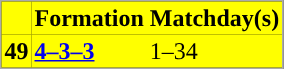<table class="toccolours" border="0" cellpadding="2" cellspacing="0" align="center" style="margin: 0.5em 0 1em 1em; background: #000000; border: 1px #aaaaaa solid;">
<tr bgcolor=#FFFF00>
<th></th>
<th>Formation</th>
<th>Matchday(s)</th>
</tr>
<tr bgcolor=#FFFF00>
<td><strong>49</strong></td>
<td><a href='#'><span><strong>4–3–3</strong></span></a></td>
<td>1–34</td>
</tr>
</table>
